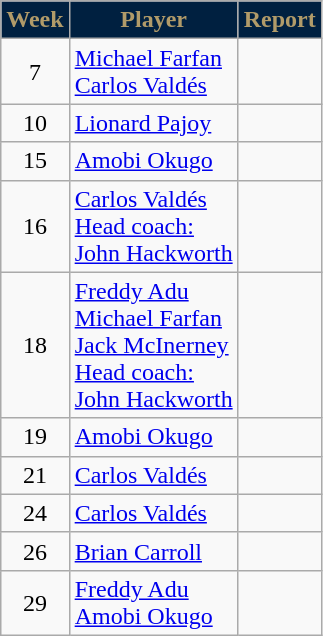<table class=wikitable>
<tr>
<th style="background:#002040; color:#B19B69; text-align:center;">Week</th>
<th style="background:#002040; color:#B19B69; text-align:center;">Player</th>
<th style="background:#002040; color:#B19B69; text-align:center;">Report</th>
</tr>
<tr>
<td align=center>7</td>
<td> <a href='#'>Michael Farfan</a><br> <a href='#'>Carlos Valdés</a></td>
<td> </td>
</tr>
<tr>
<td align=center>10</td>
<td> <a href='#'>Lionard Pajoy</a></td>
<td> </td>
</tr>
<tr>
<td align=center>15</td>
<td> <a href='#'>Amobi Okugo</a></td>
<td> </td>
</tr>
<tr>
<td align=center>16</td>
<td> <a href='#'>Carlos Valdés</a><br><a href='#'>Head coach:</a><br> <a href='#'>John Hackworth</a></td>
<td> </td>
</tr>
<tr>
<td align=center>18</td>
<td> <a href='#'>Freddy Adu</a><br> <a href='#'>Michael Farfan</a><br> <a href='#'>Jack McInerney</a><br><a href='#'>Head coach:</a><br> <a href='#'>John Hackworth</a></td>
<td> </td>
</tr>
<tr>
<td align=center>19</td>
<td> <a href='#'>Amobi Okugo</a></td>
<td> </td>
</tr>
<tr>
<td align=center>21</td>
<td> <a href='#'>Carlos Valdés</a></td>
<td> </td>
</tr>
<tr>
<td align=center>24</td>
<td> <a href='#'>Carlos Valdés</a></td>
<td> </td>
</tr>
<tr>
<td align=center>26</td>
<td> <a href='#'>Brian Carroll</a></td>
<td> </td>
</tr>
<tr>
<td align=center>29</td>
<td> <a href='#'>Freddy Adu</a><br> <a href='#'>Amobi Okugo</a></td>
<td> </td>
</tr>
</table>
